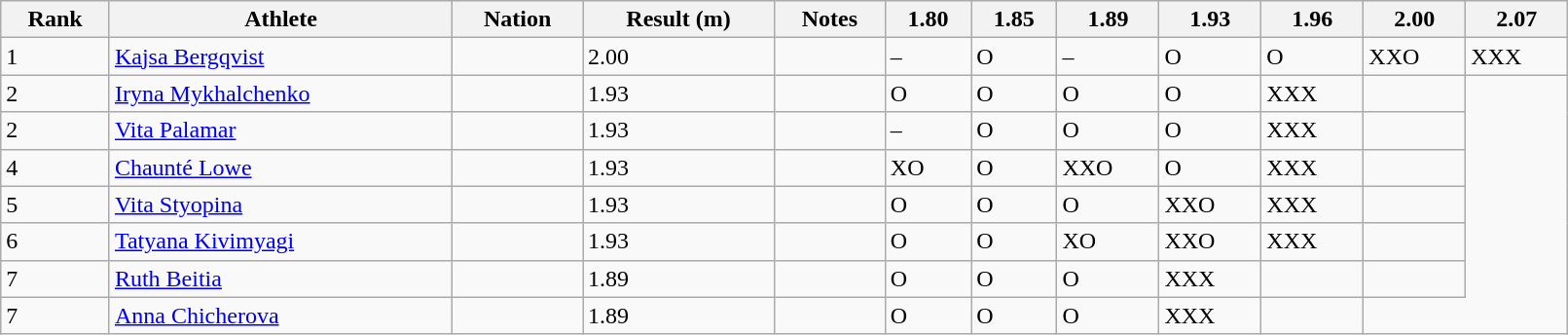<table class="wikitable" style="text=align:center;" width=85%>
<tr>
<th>Rank</th>
<th>Athlete</th>
<th>Nation</th>
<th>Result (m)</th>
<th>Notes</th>
<th>1.80</th>
<th>1.85</th>
<th>1.89</th>
<th>1.93</th>
<th>1.96</th>
<th>2.00</th>
<th>2.07</th>
</tr>
<tr>
<td>1</td>
<td><a href='#'>Kajsa Bergqvist</a></td>
<td></td>
<td>2.00</td>
<td></td>
<td>–</td>
<td>O</td>
<td>–</td>
<td>O</td>
<td>O</td>
<td>XXO</td>
<td>XXX</td>
</tr>
<tr>
<td>2</td>
<td><a href='#'>Iryna Mykhalchenko</a></td>
<td></td>
<td>1.93</td>
<td></td>
<td>O</td>
<td>O</td>
<td>O</td>
<td>O</td>
<td>XXX</td>
<td></td>
</tr>
<tr>
<td>2</td>
<td><a href='#'>Vita Palamar</a></td>
<td></td>
<td>1.93</td>
<td></td>
<td>–</td>
<td>O</td>
<td>O</td>
<td>O</td>
<td>XXX</td>
<td></td>
</tr>
<tr>
<td>4</td>
<td><a href='#'>Chaunté Lowe</a></td>
<td></td>
<td>1.93</td>
<td></td>
<td>XO</td>
<td>O</td>
<td>XXO</td>
<td>O</td>
<td>XXX</td>
<td></td>
</tr>
<tr>
<td>5</td>
<td><a href='#'>Vita Styopina</a></td>
<td></td>
<td>1.93</td>
<td></td>
<td>O</td>
<td>O</td>
<td>O</td>
<td>XXO</td>
<td>XXX</td>
<td></td>
</tr>
<tr>
<td>6</td>
<td><a href='#'>Tatyana Kivimyagi</a></td>
<td></td>
<td>1.93</td>
<td></td>
<td>O</td>
<td>O</td>
<td>XO</td>
<td>XXO</td>
<td>XXX</td>
<td></td>
</tr>
<tr>
<td>7</td>
<td><a href='#'>Ruth Beitia</a></td>
<td></td>
<td>1.89</td>
<td></td>
<td>O</td>
<td>O</td>
<td>O</td>
<td>XXX</td>
<td></td>
<td></td>
</tr>
<tr>
<td>7</td>
<td><a href='#'>Anna Chicherova</a></td>
<td></td>
<td>1.89</td>
<td></td>
<td>O</td>
<td>O</td>
<td>O</td>
<td>XXX</td>
<td></td>
</tr>
</table>
